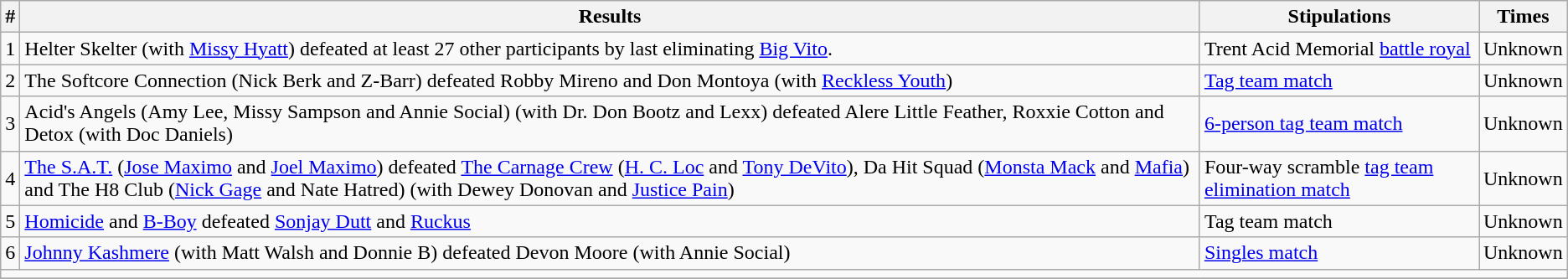<table style="font-size: 100%" class="wikitable">
<tr>
<th><strong>#</strong></th>
<th><strong>Results</strong></th>
<th><strong>Stipulations</strong></th>
<th><strong>Times</strong></th>
</tr>
<tr>
<td>1</td>
<td>Helter Skelter (with <a href='#'>Missy Hyatt</a>) defeated at least 27 other participants by last eliminating <a href='#'>Big Vito</a>.</td>
<td>Trent Acid Memorial <a href='#'>battle royal</a></td>
<td>Unknown</td>
</tr>
<tr>
<td>2</td>
<td>The Softcore Connection (Nick Berk and Z-Barr) defeated Robby Mireno and Don Montoya (with <a href='#'>Reckless Youth</a>)</td>
<td><a href='#'>Tag team match</a></td>
<td>Unknown</td>
</tr>
<tr>
<td>3</td>
<td>Acid's Angels (Amy Lee, Missy Sampson and Annie Social) (with Dr. Don Bootz and Lexx) defeated Alere Little Feather, Roxxie Cotton and Detox (with Doc Daniels)</td>
<td><a href='#'>6-person tag team match</a></td>
<td>Unknown</td>
</tr>
<tr>
<td>4</td>
<td><a href='#'>The S.A.T.</a> (<a href='#'>Jose Maximo</a> and <a href='#'>Joel Maximo</a>) defeated <a href='#'>The Carnage Crew</a> (<a href='#'>H. C. Loc</a> and <a href='#'>Tony DeVito</a>), Da Hit Squad (<a href='#'>Monsta Mack</a> and <a href='#'>Mafia</a>) and The H8 Club (<a href='#'>Nick Gage</a> and Nate Hatred) (with Dewey Donovan and <a href='#'>Justice Pain</a>)</td>
<td>Four-way scramble <a href='#'>tag team elimination match</a></td>
<td>Unknown</td>
</tr>
<tr>
<td>5</td>
<td><a href='#'>Homicide</a> and <a href='#'>B-Boy</a> defeated <a href='#'>Sonjay Dutt</a> and <a href='#'>Ruckus</a></td>
<td>Tag team match</td>
<td>Unknown</td>
</tr>
<tr>
<td>6</td>
<td><a href='#'>Johnny Kashmere</a> (with Matt Walsh and Donnie B) defeated Devon Moore (with Annie Social)</td>
<td><a href='#'>Singles match</a></td>
<td>Unknown</td>
</tr>
<tr>
<td colspan="4"></td>
</tr>
<tr>
</tr>
</table>
